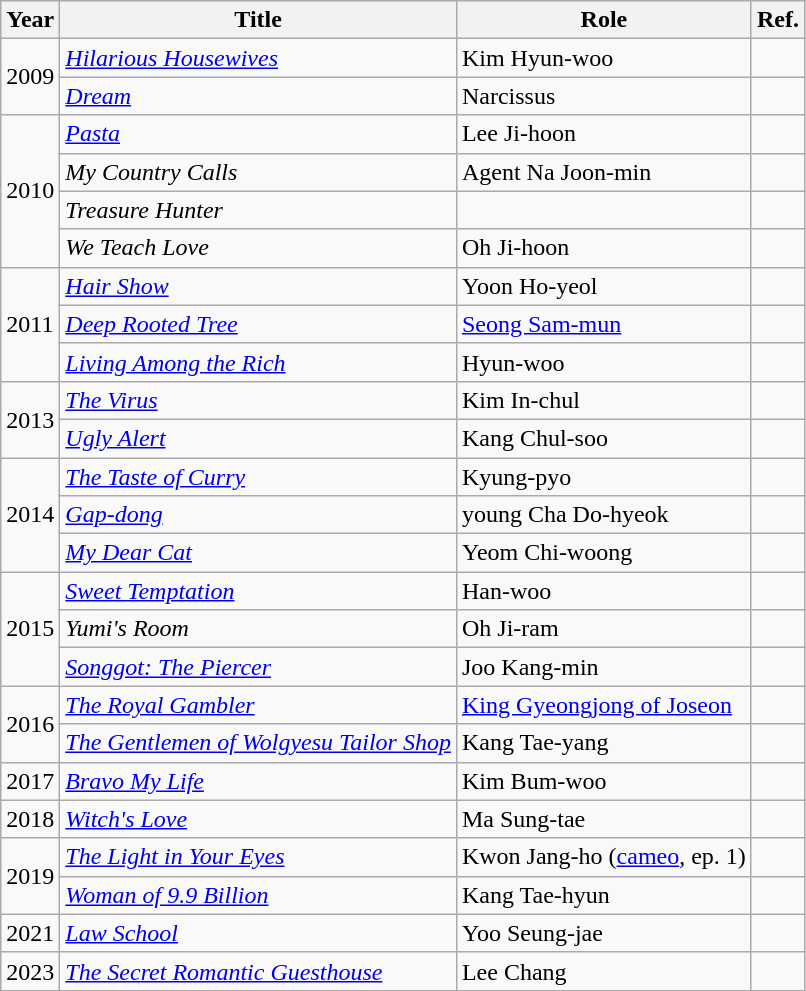<table class="wikitable">
<tr>
<th>Year</th>
<th>Title</th>
<th>Role</th>
<th>Ref.</th>
</tr>
<tr>
<td rowspan=2>2009</td>
<td><em><a href='#'>Hilarious Housewives</a></em></td>
<td>Kim Hyun-woo</td>
<td></td>
</tr>
<tr>
<td><em><a href='#'>Dream</a></em></td>
<td>Narcissus</td>
<td></td>
</tr>
<tr>
<td rowspan=4>2010</td>
<td><em><a href='#'>Pasta</a></em></td>
<td>Lee Ji-hoon</td>
<td></td>
</tr>
<tr>
<td><em>My Country Calls</em> </td>
<td>Agent Na Joon-min</td>
<td></td>
</tr>
<tr>
<td><em>Treasure Hunter</em></td>
<td></td>
<td></td>
</tr>
<tr>
<td><em>We Teach Love</em></td>
<td>Oh Ji-hoon</td>
<td></td>
</tr>
<tr>
<td rowspan=3>2011</td>
<td><em><a href='#'>Hair Show</a></em></td>
<td>Yoon Ho-yeol</td>
<td></td>
</tr>
<tr>
<td><em><a href='#'>Deep Rooted Tree</a></em></td>
<td><a href='#'>Seong Sam-mun</a></td>
<td></td>
</tr>
<tr>
<td><em><a href='#'>Living Among the Rich</a></em></td>
<td>Hyun-woo</td>
<td></td>
</tr>
<tr>
<td rowspan=2>2013</td>
<td><em><a href='#'>The Virus</a></em></td>
<td>Kim In-chul</td>
<td></td>
</tr>
<tr>
<td><em><a href='#'>Ugly Alert</a></em></td>
<td>Kang Chul-soo</td>
<td></td>
</tr>
<tr>
<td rowspan=3>2014</td>
<td><em><a href='#'>The Taste of Curry</a></em></td>
<td>Kyung-pyo</td>
<td></td>
</tr>
<tr>
<td><em><a href='#'>Gap-dong</a></em></td>
<td>young Cha Do-hyeok</td>
<td></td>
</tr>
<tr>
<td><em><a href='#'>My Dear Cat</a></em></td>
<td>Yeom Chi-woong</td>
<td></td>
</tr>
<tr>
<td rowspan=3>2015</td>
<td><em><a href='#'>Sweet Temptation</a></em></td>
<td>Han-woo</td>
<td></td>
</tr>
<tr>
<td><em>Yumi's Room</em></td>
<td>Oh Ji-ram</td>
<td></td>
</tr>
<tr>
<td><em><a href='#'>Songgot: The Piercer</a></em></td>
<td>Joo Kang-min</td>
<td></td>
</tr>
<tr>
<td rowspan=2>2016</td>
<td><em><a href='#'>The Royal Gambler</a></em></td>
<td><a href='#'>King Gyeongjong of Joseon</a></td>
<td></td>
</tr>
<tr>
<td><em><a href='#'>The Gentlemen of Wolgyesu Tailor Shop</a></em></td>
<td>Kang Tae-yang</td>
<td></td>
</tr>
<tr>
<td>2017</td>
<td><em><a href='#'>Bravo My Life</a></em></td>
<td>Kim Bum-woo</td>
<td></td>
</tr>
<tr>
<td>2018</td>
<td><em><a href='#'>Witch's Love</a></em></td>
<td>Ma Sung-tae</td>
<td></td>
</tr>
<tr>
<td rowspan="2">2019</td>
<td><em><a href='#'>The Light in Your Eyes</a></em></td>
<td>Kwon Jang-ho (<a href='#'>cameo</a>, ep. 1)</td>
<td></td>
</tr>
<tr>
<td><em><a href='#'>Woman of 9.9 Billion</a></em></td>
<td>Kang Tae-hyun</td>
<td></td>
</tr>
<tr>
<td>2021</td>
<td><em><a href='#'>Law School</a></em></td>
<td>Yoo Seung-jae</td>
<td></td>
</tr>
<tr>
<td>2023</td>
<td><em><a href='#'>The Secret Romantic Guesthouse</a></em></td>
<td>Lee Chang</td>
<td></td>
</tr>
</table>
